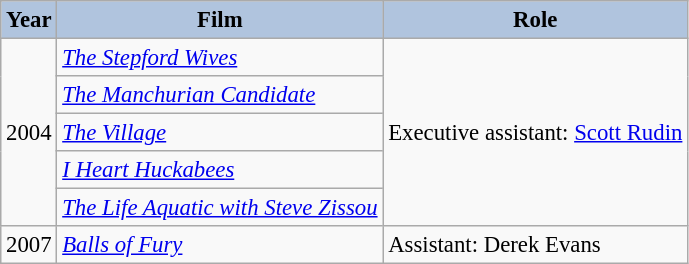<table class="wikitable" style="font-size:95%;">
<tr>
<th style="background:#B0C4DE;">Year</th>
<th style="background:#B0C4DE;">Film</th>
<th style="background:#B0C4DE;">Role</th>
</tr>
<tr>
<td rowspan=5>2004</td>
<td><em><a href='#'>The Stepford Wives</a></em></td>
<td rowspan=5>Executive assistant: <a href='#'>Scott Rudin</a></td>
</tr>
<tr>
<td><em><a href='#'>The Manchurian Candidate</a></em></td>
</tr>
<tr>
<td><em><a href='#'>The Village</a></em></td>
</tr>
<tr>
<td><em><a href='#'>I Heart Huckabees</a></em></td>
</tr>
<tr>
<td><em><a href='#'>The Life Aquatic with Steve Zissou</a></em></td>
</tr>
<tr>
<td>2007</td>
<td><em><a href='#'>Balls of Fury</a></em></td>
<td>Assistant: Derek Evans</td>
</tr>
</table>
